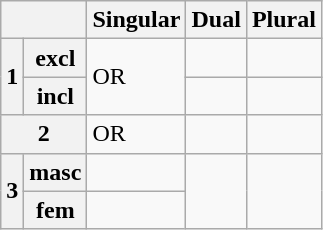<table class="wikitable">
<tr>
<th colspan="2"></th>
<th>Singular</th>
<th>Dual</th>
<th>Plural</th>
</tr>
<tr>
<th rowspan="2">1</th>
<th>excl</th>
<td rowspan="2"> OR </td>
<td></td>
<td></td>
</tr>
<tr>
<th>incl</th>
<td></td>
<td></td>
</tr>
<tr>
<th colspan="2">2</th>
<td> OR </td>
<td></td>
<td></td>
</tr>
<tr>
<th rowspan="2">3</th>
<th>masc</th>
<td></td>
<td rowspan="2"></td>
<td rowspan="2"></td>
</tr>
<tr>
<th>fem</th>
<td></td>
</tr>
</table>
